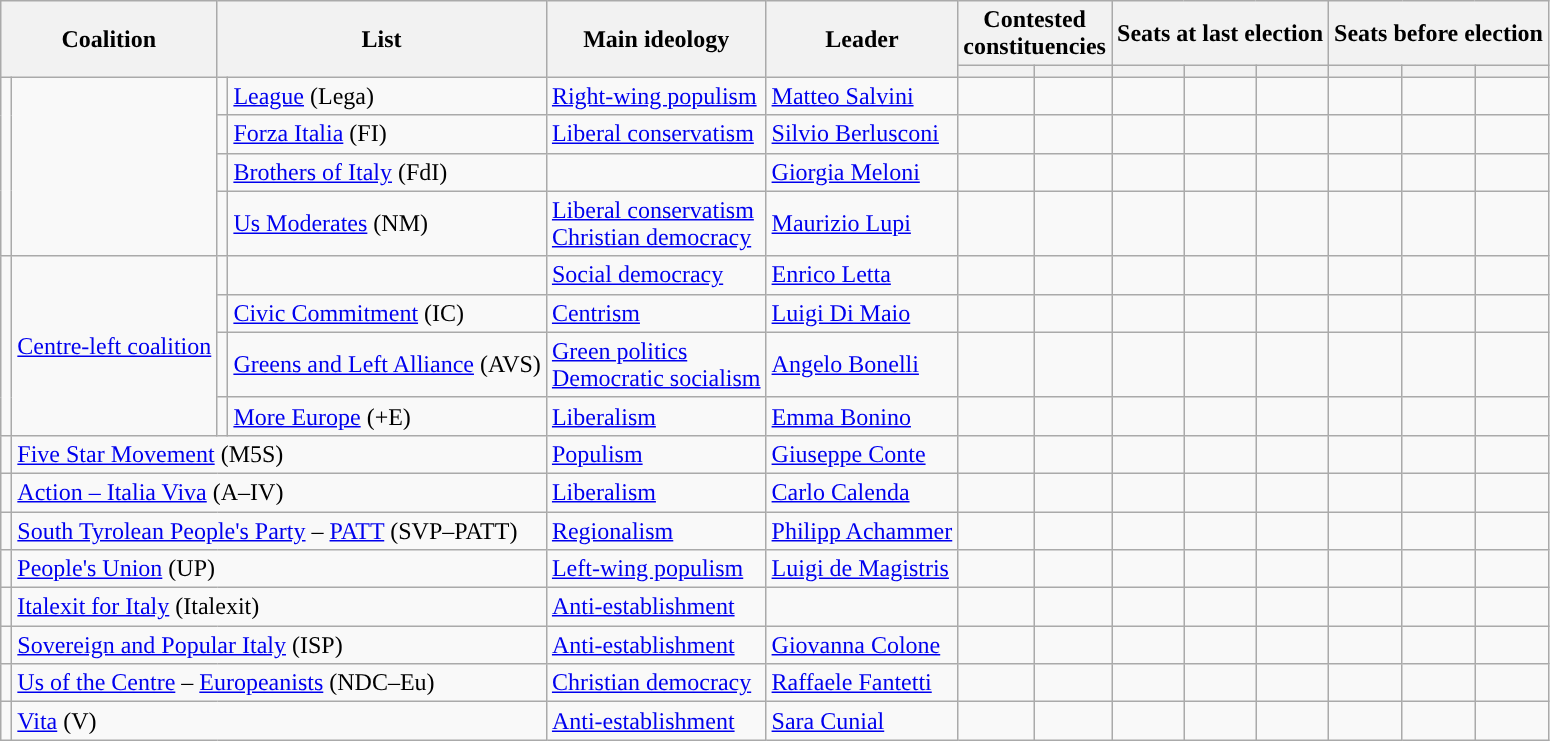<table class=wikitable style=text-align:left>
<tr>
<th colspan="2" rowspan="2">Coalition</th>
<th colspan="2" rowspan="2">List</th>
<th rowspan="2">Main ideology</th>
<th rowspan="2">Leader</th>
<th colspan="2">Contested<br>constituencies</th>
<th colspan="3">Seats at last election</th>
<th colspan="3">Seats before election</th>
</tr>
<tr>
<th></th>
<th></th>
<th></th>
<th></th>
<th></th>
<th></th>
<th></th>
<th></th>
</tr>
<tr>
<td rowspan="4" style="background:"></td>
<td rowspan="4" align=center></td>
<td style="background:"></td>
<td><a href='#'>League</a> (Lega)</td>
<td><a href='#'>Right-wing populism</a></td>
<td><a href='#'>Matteo Salvini</a></td>
<td></td>
<td></td>
<td></td>
<td></td>
<td></td>
<td></td>
<td></td>
<td></td>
</tr>
<tr>
<td style="background:"></td>
<td><a href='#'>Forza Italia</a> (FI)</td>
<td><a href='#'>Liberal conservatism</a></td>
<td><a href='#'>Silvio Berlusconi</a></td>
<td></td>
<td></td>
<td></td>
<td></td>
<td></td>
<td></td>
<td></td>
<td></td>
</tr>
<tr>
<td style="background:"></td>
<td><a href='#'>Brothers of Italy</a> (FdI)</td>
<td></td>
<td><a href='#'>Giorgia Meloni</a></td>
<td></td>
<td></td>
<td></td>
<td></td>
<td></td>
<td></td>
<td></td>
<td></td>
</tr>
<tr>
<td style="background:"></td>
<td><a href='#'>Us Moderates</a> (NM)</td>
<td><a href='#'>Liberal conservatism</a><br><a href='#'>Christian democracy</a></td>
<td><a href='#'>Maurizio Lupi</a></td>
<td></td>
<td></td>
<td></td>
<td></td>
<td></td>
<td></td>
<td></td>
<td></td>
</tr>
<tr>
<td rowspan="4" style="background:"></td>
<td rowspan="4" align=center><a href='#'>Centre-left coalition</a></td>
<td style="background:"></td>
<td></td>
<td><a href='#'>Social democracy</a></td>
<td><a href='#'>Enrico Letta</a></td>
<td></td>
<td></td>
<td></td>
<td></td>
<td></td>
<td></td>
<td></td>
<td></td>
</tr>
<tr>
<td style="background:"></td>
<td><a href='#'>Civic Commitment</a> (IC)</td>
<td><a href='#'>Centrism</a></td>
<td><a href='#'>Luigi Di Maio</a></td>
<td></td>
<td></td>
<td></td>
<td></td>
<td></td>
<td></td>
<td></td>
<td></td>
</tr>
<tr>
<td style="background:"></td>
<td><a href='#'>Greens and Left Alliance</a> (AVS)</td>
<td><a href='#'>Green politics</a><br><a href='#'>Democratic socialism</a></td>
<td><a href='#'>Angelo Bonelli</a></td>
<td></td>
<td></td>
<td></td>
<td></td>
<td></td>
<td></td>
<td></td>
<td></td>
</tr>
<tr>
<td style="background:"></td>
<td><a href='#'>More Europe</a> (+E)</td>
<td><a href='#'>Liberalism</a></td>
<td><a href='#'>Emma Bonino</a></td>
<td></td>
<td></td>
<td></td>
<td></td>
<td></td>
<td></td>
<td></td>
<td></td>
</tr>
<tr>
<td style="background:"></td>
<td colspan="3"><a href='#'>Five Star Movement</a> (M5S)</td>
<td><a href='#'>Populism</a></td>
<td><a href='#'>Giuseppe Conte</a></td>
<td></td>
<td></td>
<td></td>
<td></td>
<td></td>
<td></td>
<td></td>
<td></td>
</tr>
<tr>
<td style="background:"></td>
<td colspan="3"><a href='#'>Action – Italia Viva</a> (A–IV)</td>
<td><a href='#'>Liberalism</a></td>
<td><a href='#'>Carlo Calenda</a></td>
<td></td>
<td></td>
<td></td>
<td></td>
<td></td>
<td></td>
<td></td>
<td></td>
</tr>
<tr>
<td style="background:"></td>
<td colspan="3"><a href='#'>South Tyrolean People's Party</a> –  <a href='#'>PATT</a> (SVP–PATT)</td>
<td><a href='#'>Regionalism</a></td>
<td><a href='#'>Philipp Achammer</a></td>
<td></td>
<td></td>
<td></td>
<td></td>
<td></td>
<td></td>
<td></td>
<td></td>
</tr>
<tr>
<td style="background:"></td>
<td colspan="3"><a href='#'>People's Union</a> (UP)</td>
<td><a href='#'>Left-wing populism</a></td>
<td><a href='#'>Luigi de Magistris</a></td>
<td></td>
<td></td>
<td></td>
<td></td>
<td></td>
<td></td>
<td></td>
<td></td>
</tr>
<tr>
<td style="background:"></td>
<td colspan="3"><a href='#'>Italexit for Italy</a> (Italexit)</td>
<td><a href='#'>Anti-establishment</a></td>
<td></td>
<td></td>
<td></td>
<td></td>
<td></td>
<td></td>
<td></td>
<td></td>
<td></td>
</tr>
<tr>
<td style="background:"></td>
<td colspan="3"><a href='#'>Sovereign and Popular Italy</a> (ISP)</td>
<td><a href='#'>Anti-establishment</a></td>
<td><a href='#'>Giovanna Colone</a></td>
<td></td>
<td></td>
<td></td>
<td></td>
<td></td>
<td></td>
<td></td>
<td></td>
</tr>
<tr>
<td style="background:"></td>
<td colspan="3"><a href='#'>Us of the Centre</a> – <a href='#'>Europeanists</a> (NDC–Eu)</td>
<td><a href='#'>Christian democracy</a></td>
<td><a href='#'>Raffaele Fantetti</a></td>
<td></td>
<td></td>
<td></td>
<td></td>
<td></td>
<td></td>
<td></td>
<td></td>
</tr>
<tr>
<td style="background:"></td>
<td colspan="3"><a href='#'>Vita</a> (V)</td>
<td><a href='#'>Anti-establishment</a></td>
<td><a href='#'>Sara Cunial</a></td>
<td></td>
<td></td>
<td></td>
<td></td>
<td></td>
<td></td>
<td></td>
<td></td>
</tr>
</table>
